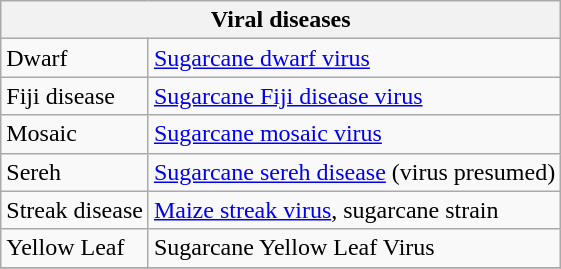<table class="wikitable" style="clear">
<tr>
<th colspan=2><strong>Viral diseases</strong><br></th>
</tr>
<tr>
<td>Dwarf</td>
<td><a href='#'>Sugarcane dwarf virus</a></td>
</tr>
<tr>
<td>Fiji disease</td>
<td><a href='#'>Sugarcane Fiji disease virus</a></td>
</tr>
<tr>
<td>Mosaic</td>
<td><a href='#'>Sugarcane mosaic virus</a></td>
</tr>
<tr>
<td>Sereh</td>
<td><a href='#'>Sugarcane sereh disease</a> (virus presumed)</td>
</tr>
<tr>
<td>Streak disease</td>
<td><a href='#'>Maize streak virus</a>, sugarcane strain</td>
</tr>
<tr>
<td>Yellow Leaf</td>
<td>Sugarcane Yellow Leaf Virus</td>
</tr>
<tr stem canker>
</tr>
</table>
